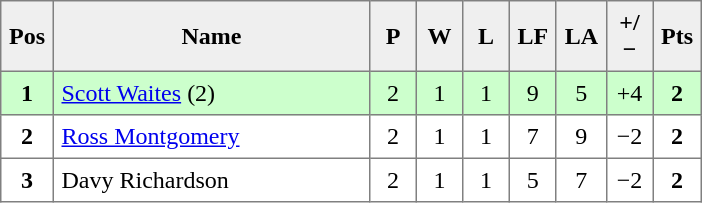<table style=border-collapse:collapse border=1 cellspacing=0 cellpadding=5>
<tr align=center bgcolor=#efefef>
<th width=20>Pos</th>
<th width=200>Name</th>
<th width=20>P</th>
<th width=20>W</th>
<th width=20>L</th>
<th width=20>LF</th>
<th width=20>LA</th>
<th width=20>+/−</th>
<th width=20>Pts</th>
</tr>
<tr align=center style="background: #ccffcc;">
<td><strong>1</strong></td>
<td align="left"> <a href='#'>Scott Waites</a> (2)</td>
<td>2</td>
<td>1</td>
<td>1</td>
<td>9</td>
<td>5</td>
<td>+4</td>
<td><strong>2</strong></td>
</tr>
<tr align=center>
<td><strong>2</strong></td>
<td align="left"> <a href='#'>Ross Montgomery</a></td>
<td>2</td>
<td>1</td>
<td>1</td>
<td>7</td>
<td>9</td>
<td>−2</td>
<td><strong>2</strong></td>
</tr>
<tr align=center>
<td><strong>3</strong></td>
<td align="left"> Davy Richardson</td>
<td>2</td>
<td>1</td>
<td>1</td>
<td>5</td>
<td>7</td>
<td>−2</td>
<td><strong>2</strong></td>
</tr>
</table>
